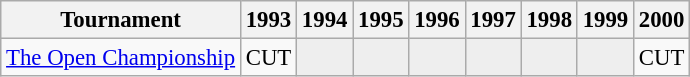<table class="wikitable" style="font-size:95%;text-align:center;">
<tr>
<th>Tournament</th>
<th>1993</th>
<th>1994</th>
<th>1995</th>
<th>1996</th>
<th>1997</th>
<th>1998</th>
<th>1999</th>
<th>2000</th>
</tr>
<tr>
<td align=left><a href='#'>The Open Championship</a></td>
<td>CUT</td>
<td style="background:#eeeeee;"></td>
<td style="background:#eeeeee;"></td>
<td style="background:#eeeeee;"></td>
<td style="background:#eeeeee;"></td>
<td style="background:#eeeeee;"></td>
<td style="background:#eeeeee;"></td>
<td>CUT</td>
</tr>
</table>
